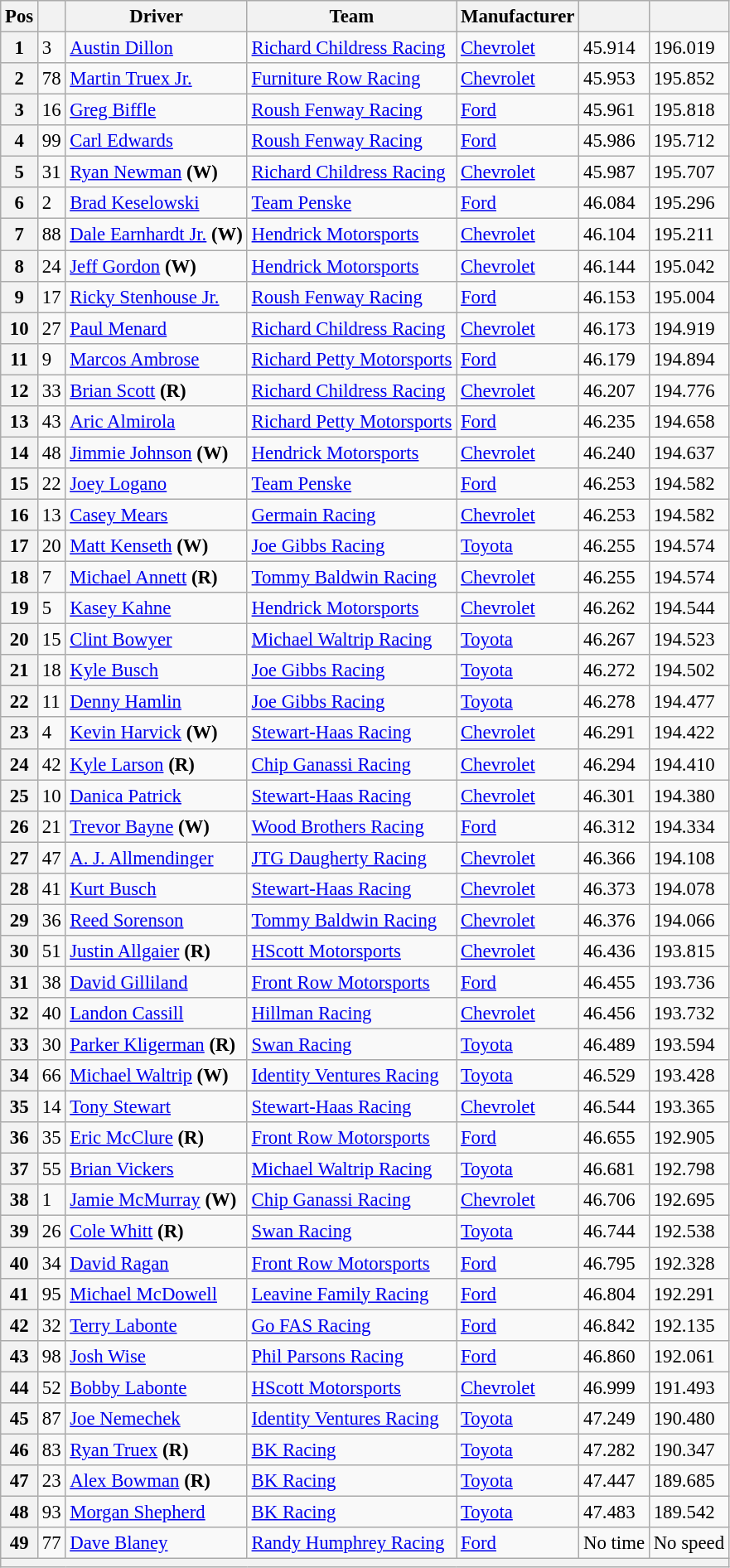<table class="wikitable" style="font-size:95%">
<tr>
<th>Pos</th>
<th></th>
<th>Driver</th>
<th>Team</th>
<th>Manufacturer</th>
<th></th>
<th></th>
</tr>
<tr>
<th>1</th>
<td>3</td>
<td><a href='#'>Austin Dillon</a></td>
<td><a href='#'>Richard Childress Racing</a></td>
<td><a href='#'>Chevrolet</a></td>
<td>45.914</td>
<td>196.019</td>
</tr>
<tr>
<th>2</th>
<td>78</td>
<td><a href='#'>Martin Truex Jr.</a></td>
<td><a href='#'>Furniture Row Racing</a></td>
<td><a href='#'>Chevrolet</a></td>
<td>45.953</td>
<td>195.852</td>
</tr>
<tr>
<th>3</th>
<td>16</td>
<td><a href='#'>Greg Biffle</a></td>
<td><a href='#'>Roush Fenway Racing</a></td>
<td><a href='#'>Ford</a></td>
<td>45.961</td>
<td>195.818</td>
</tr>
<tr>
<th>4</th>
<td>99</td>
<td><a href='#'>Carl Edwards</a></td>
<td><a href='#'>Roush Fenway Racing</a></td>
<td><a href='#'>Ford</a></td>
<td>45.986</td>
<td>195.712</td>
</tr>
<tr>
<th>5</th>
<td>31</td>
<td><a href='#'>Ryan Newman</a> <strong>(W)</strong></td>
<td><a href='#'>Richard Childress Racing</a></td>
<td><a href='#'>Chevrolet</a></td>
<td>45.987</td>
<td>195.707</td>
</tr>
<tr>
<th>6</th>
<td>2</td>
<td><a href='#'>Brad Keselowski</a></td>
<td><a href='#'>Team Penske</a></td>
<td><a href='#'>Ford</a></td>
<td>46.084</td>
<td>195.296</td>
</tr>
<tr>
<th>7</th>
<td>88</td>
<td><a href='#'>Dale Earnhardt Jr.</a> <strong>(W)</strong></td>
<td><a href='#'>Hendrick Motorsports</a></td>
<td><a href='#'>Chevrolet</a></td>
<td>46.104</td>
<td>195.211</td>
</tr>
<tr>
<th>8</th>
<td>24</td>
<td><a href='#'>Jeff Gordon</a> <strong>(W)</strong></td>
<td><a href='#'>Hendrick Motorsports</a></td>
<td><a href='#'>Chevrolet</a></td>
<td>46.144</td>
<td>195.042</td>
</tr>
<tr>
<th>9</th>
<td>17</td>
<td><a href='#'>Ricky Stenhouse Jr.</a></td>
<td><a href='#'>Roush Fenway Racing</a></td>
<td><a href='#'>Ford</a></td>
<td>46.153</td>
<td>195.004</td>
</tr>
<tr>
<th>10</th>
<td>27</td>
<td><a href='#'>Paul Menard</a></td>
<td><a href='#'>Richard Childress Racing</a></td>
<td><a href='#'>Chevrolet</a></td>
<td>46.173</td>
<td>194.919</td>
</tr>
<tr>
<th>11</th>
<td>9</td>
<td><a href='#'>Marcos Ambrose</a></td>
<td><a href='#'>Richard Petty Motorsports</a></td>
<td><a href='#'>Ford</a></td>
<td>46.179</td>
<td>194.894</td>
</tr>
<tr>
<th>12</th>
<td>33</td>
<td><a href='#'>Brian Scott</a> <strong>(R)</strong></td>
<td><a href='#'>Richard Childress Racing</a></td>
<td><a href='#'>Chevrolet</a></td>
<td>46.207</td>
<td>194.776</td>
</tr>
<tr>
<th>13</th>
<td>43</td>
<td><a href='#'>Aric Almirola</a></td>
<td><a href='#'>Richard Petty Motorsports</a></td>
<td><a href='#'>Ford</a></td>
<td>46.235</td>
<td>194.658</td>
</tr>
<tr>
<th>14</th>
<td>48</td>
<td><a href='#'>Jimmie Johnson</a> <strong>(W)</strong></td>
<td><a href='#'>Hendrick Motorsports</a></td>
<td><a href='#'>Chevrolet</a></td>
<td>46.240</td>
<td>194.637</td>
</tr>
<tr>
<th>15</th>
<td>22</td>
<td><a href='#'>Joey Logano</a></td>
<td><a href='#'>Team Penske</a></td>
<td><a href='#'>Ford</a></td>
<td>46.253</td>
<td>194.582</td>
</tr>
<tr>
<th>16</th>
<td>13</td>
<td><a href='#'>Casey Mears</a></td>
<td><a href='#'>Germain Racing</a></td>
<td><a href='#'>Chevrolet</a></td>
<td>46.253</td>
<td>194.582</td>
</tr>
<tr>
<th>17</th>
<td>20</td>
<td><a href='#'>Matt Kenseth</a> <strong>(W)</strong></td>
<td><a href='#'>Joe Gibbs Racing</a></td>
<td><a href='#'>Toyota</a></td>
<td>46.255</td>
<td>194.574</td>
</tr>
<tr>
<th>18</th>
<td>7</td>
<td><a href='#'>Michael Annett</a> <strong>(R)</strong></td>
<td><a href='#'>Tommy Baldwin Racing</a></td>
<td><a href='#'>Chevrolet</a></td>
<td>46.255</td>
<td>194.574</td>
</tr>
<tr>
<th>19</th>
<td>5</td>
<td><a href='#'>Kasey Kahne</a></td>
<td><a href='#'>Hendrick Motorsports</a></td>
<td><a href='#'>Chevrolet</a></td>
<td>46.262</td>
<td>194.544</td>
</tr>
<tr>
<th>20</th>
<td>15</td>
<td><a href='#'>Clint Bowyer</a></td>
<td><a href='#'>Michael Waltrip Racing</a></td>
<td><a href='#'>Toyota</a></td>
<td>46.267</td>
<td>194.523</td>
</tr>
<tr>
<th>21</th>
<td>18</td>
<td><a href='#'>Kyle Busch</a></td>
<td><a href='#'>Joe Gibbs Racing</a></td>
<td><a href='#'>Toyota</a></td>
<td>46.272</td>
<td>194.502</td>
</tr>
<tr>
<th>22</th>
<td>11</td>
<td><a href='#'>Denny Hamlin</a></td>
<td><a href='#'>Joe Gibbs Racing</a></td>
<td><a href='#'>Toyota</a></td>
<td>46.278</td>
<td>194.477</td>
</tr>
<tr>
<th>23</th>
<td>4</td>
<td><a href='#'>Kevin Harvick</a> <strong>(W)</strong></td>
<td><a href='#'>Stewart-Haas Racing</a></td>
<td><a href='#'>Chevrolet</a></td>
<td>46.291</td>
<td>194.422</td>
</tr>
<tr>
<th>24</th>
<td>42</td>
<td><a href='#'>Kyle Larson</a> <strong>(R)</strong></td>
<td><a href='#'>Chip Ganassi Racing</a></td>
<td><a href='#'>Chevrolet</a></td>
<td>46.294</td>
<td>194.410</td>
</tr>
<tr>
<th>25</th>
<td>10</td>
<td><a href='#'>Danica Patrick</a></td>
<td><a href='#'>Stewart-Haas Racing</a></td>
<td><a href='#'>Chevrolet</a></td>
<td>46.301</td>
<td>194.380</td>
</tr>
<tr>
<th>26</th>
<td>21</td>
<td><a href='#'>Trevor Bayne</a> <strong>(W)</strong></td>
<td><a href='#'>Wood Brothers Racing</a></td>
<td><a href='#'>Ford</a></td>
<td>46.312</td>
<td>194.334</td>
</tr>
<tr>
<th>27</th>
<td>47</td>
<td><a href='#'>A. J. Allmendinger</a></td>
<td><a href='#'>JTG Daugherty Racing</a></td>
<td><a href='#'>Chevrolet</a></td>
<td>46.366</td>
<td>194.108</td>
</tr>
<tr>
<th>28</th>
<td>41</td>
<td><a href='#'>Kurt Busch</a></td>
<td><a href='#'>Stewart-Haas Racing</a></td>
<td><a href='#'>Chevrolet</a></td>
<td>46.373</td>
<td>194.078</td>
</tr>
<tr>
<th>29</th>
<td>36</td>
<td><a href='#'>Reed Sorenson</a></td>
<td><a href='#'>Tommy Baldwin Racing</a></td>
<td><a href='#'>Chevrolet</a></td>
<td>46.376</td>
<td>194.066</td>
</tr>
<tr>
<th>30</th>
<td>51</td>
<td><a href='#'>Justin Allgaier</a> <strong>(R)</strong></td>
<td><a href='#'>HScott Motorsports</a></td>
<td><a href='#'>Chevrolet</a></td>
<td>46.436</td>
<td>193.815</td>
</tr>
<tr>
<th>31</th>
<td>38</td>
<td><a href='#'>David Gilliland</a></td>
<td><a href='#'>Front Row Motorsports</a></td>
<td><a href='#'>Ford</a></td>
<td>46.455</td>
<td>193.736</td>
</tr>
<tr>
<th>32</th>
<td>40</td>
<td><a href='#'>Landon Cassill</a></td>
<td><a href='#'>Hillman Racing</a></td>
<td><a href='#'>Chevrolet</a></td>
<td>46.456</td>
<td>193.732</td>
</tr>
<tr>
<th>33</th>
<td>30</td>
<td><a href='#'>Parker Kligerman</a> <strong>(R)</strong></td>
<td><a href='#'>Swan Racing</a></td>
<td><a href='#'>Toyota</a></td>
<td>46.489</td>
<td>193.594</td>
</tr>
<tr>
<th>34</th>
<td>66</td>
<td><a href='#'>Michael Waltrip</a> <strong>(W)</strong></td>
<td><a href='#'>Identity Ventures Racing</a></td>
<td><a href='#'>Toyota</a></td>
<td>46.529</td>
<td>193.428</td>
</tr>
<tr>
<th>35</th>
<td>14</td>
<td><a href='#'>Tony Stewart</a></td>
<td><a href='#'>Stewart-Haas Racing</a></td>
<td><a href='#'>Chevrolet</a></td>
<td>46.544</td>
<td>193.365</td>
</tr>
<tr>
<th>36</th>
<td>35</td>
<td><a href='#'>Eric McClure</a> <strong>(R)</strong></td>
<td><a href='#'>Front Row Motorsports</a></td>
<td><a href='#'>Ford</a></td>
<td>46.655</td>
<td>192.905</td>
</tr>
<tr>
<th>37</th>
<td>55</td>
<td><a href='#'>Brian Vickers</a></td>
<td><a href='#'>Michael Waltrip Racing</a></td>
<td><a href='#'>Toyota</a></td>
<td>46.681</td>
<td>192.798</td>
</tr>
<tr>
<th>38</th>
<td>1</td>
<td><a href='#'>Jamie McMurray</a> <strong>(W)</strong></td>
<td><a href='#'>Chip Ganassi Racing</a></td>
<td><a href='#'>Chevrolet</a></td>
<td>46.706</td>
<td>192.695</td>
</tr>
<tr>
<th>39</th>
<td>26</td>
<td><a href='#'>Cole Whitt</a> <strong>(R)</strong></td>
<td><a href='#'>Swan Racing</a></td>
<td><a href='#'>Toyota</a></td>
<td>46.744</td>
<td>192.538</td>
</tr>
<tr>
<th>40</th>
<td>34</td>
<td><a href='#'>David Ragan</a></td>
<td><a href='#'>Front Row Motorsports</a></td>
<td><a href='#'>Ford</a></td>
<td>46.795</td>
<td>192.328</td>
</tr>
<tr>
<th>41</th>
<td>95</td>
<td><a href='#'>Michael McDowell</a></td>
<td><a href='#'>Leavine Family Racing</a></td>
<td><a href='#'>Ford</a></td>
<td>46.804</td>
<td>192.291</td>
</tr>
<tr>
<th>42</th>
<td>32</td>
<td><a href='#'>Terry Labonte</a></td>
<td><a href='#'>Go FAS Racing</a></td>
<td><a href='#'>Ford</a></td>
<td>46.842</td>
<td>192.135</td>
</tr>
<tr>
<th>43</th>
<td>98</td>
<td><a href='#'>Josh Wise</a></td>
<td><a href='#'>Phil Parsons Racing</a></td>
<td><a href='#'>Ford</a></td>
<td>46.860</td>
<td>192.061</td>
</tr>
<tr>
<th>44</th>
<td>52</td>
<td><a href='#'>Bobby Labonte</a></td>
<td><a href='#'>HScott Motorsports</a></td>
<td><a href='#'>Chevrolet</a></td>
<td>46.999</td>
<td>191.493</td>
</tr>
<tr>
<th>45</th>
<td>87</td>
<td><a href='#'>Joe Nemechek</a></td>
<td><a href='#'>Identity Ventures Racing</a></td>
<td><a href='#'>Toyota</a></td>
<td>47.249</td>
<td>190.480</td>
</tr>
<tr>
<th>46</th>
<td>83</td>
<td><a href='#'>Ryan Truex</a> <strong>(R)</strong></td>
<td><a href='#'>BK Racing</a></td>
<td><a href='#'>Toyota</a></td>
<td>47.282</td>
<td>190.347</td>
</tr>
<tr>
<th>47</th>
<td>23</td>
<td><a href='#'>Alex Bowman</a> <strong>(R)</strong></td>
<td><a href='#'>BK Racing</a></td>
<td><a href='#'>Toyota</a></td>
<td>47.447</td>
<td>189.685</td>
</tr>
<tr>
<th>48</th>
<td>93</td>
<td><a href='#'>Morgan Shepherd</a></td>
<td><a href='#'>BK Racing</a></td>
<td><a href='#'>Toyota</a></td>
<td>47.483</td>
<td>189.542</td>
</tr>
<tr>
<th>49</th>
<td>77</td>
<td><a href='#'>Dave Blaney</a></td>
<td><a href='#'>Randy Humphrey Racing</a></td>
<td><a href='#'>Ford</a></td>
<td>No time</td>
<td>No speed</td>
</tr>
<tr>
<th colspan="7"></th>
</tr>
</table>
